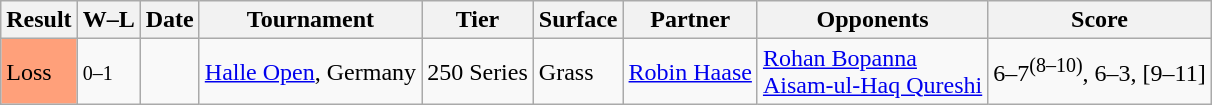<table class="sortable wikitable nowrap">
<tr>
<th>Result</th>
<th class=unsortable>W–L</th>
<th>Date</th>
<th>Tournament</th>
<th>Tier</th>
<th>Surface</th>
<th>Partner</th>
<th>Opponents</th>
<th class=unsortable>Score</th>
</tr>
<tr>
<td style=background:#ffa07a>Loss</td>
<td><small>0–1</small></td>
<td><a href='#'></a></td>
<td><a href='#'>Halle Open</a>, Germany</td>
<td>250 Series</td>
<td>Grass</td>
<td> <a href='#'>Robin Haase</a></td>
<td> <a href='#'>Rohan Bopanna</a> <br>  <a href='#'>Aisam-ul-Haq Qureshi</a></td>
<td>6–7<sup>(8–10)</sup>, 6–3, [9–11]</td>
</tr>
</table>
